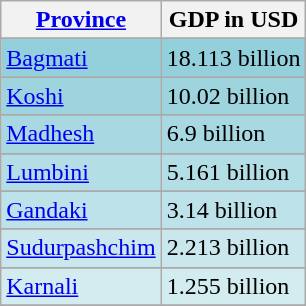<table class="wikitable sortable static-row-numbers static-row-header-text">
<tr>
<th><a href='#'>Province</a></th>
<th>GDP in USD</th>
</tr>
<tr>
</tr>
<tr bgcolor="#93D0DB">
<td><a href='#'>Bagmati</a></td>
<td>18.113 billion</td>
</tr>
<tr>
</tr>
<tr bgcolor="#9DD4DE">
<td><a href='#'>Koshi</a></td>
<td>10.02 billion</td>
</tr>
<tr>
</tr>
<tr bgcolor="#A8D9E2">
<td><a href='#'>Madhesh</a></td>
<td>6.9 billion</td>
</tr>
<tr>
</tr>
<tr bgcolor="#B3DEE5">
<td><a href='#'>Lumbini</a></td>
<td>5.161 billion</td>
</tr>
<tr>
</tr>
<tr bgcolor="#BEE2E9">
<td><a href='#'>Gandaki</a></td>
<td>3.14 billion</td>
</tr>
<tr>
</tr>
<tr bgcolor="#C9E7ED">
<td><a href='#'>Sudurpashchim</a></td>
<td>2.213 billion</td>
</tr>
<tr>
</tr>
<tr bgcolor="#D3ECF0">
<td><a href='#'>Karnali</a></td>
<td>1.255 billion</td>
</tr>
<tr>
</tr>
</table>
